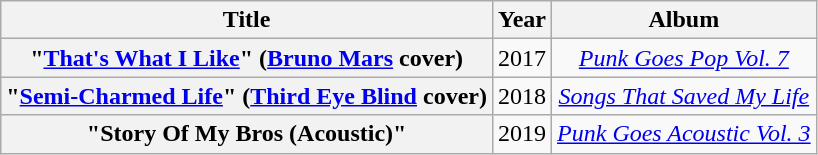<table class="wikitable plainrowheaders" style="text-align:center;" border="1">
<tr>
<th scope="col">Title</th>
<th scope="col">Year</th>
<th scope="col">Album</th>
</tr>
<tr>
<th scope="row">"<a href='#'>That's What I Like</a>" <span>(<a href='#'>Bruno Mars</a> cover)</span></th>
<td>2017</td>
<td><em><a href='#'>Punk Goes Pop Vol. 7</a></em></td>
</tr>
<tr>
<th scope="row">"<a href='#'>Semi-Charmed Life</a>" <span>(<a href='#'>Third Eye Blind</a> cover)</span></th>
<td>2018</td>
<td><em><a href='#'>Songs That Saved My Life</a></em></td>
</tr>
<tr>
<th scope="row">"Story Of My Bros (Acoustic)"</th>
<td>2019</td>
<td><em><a href='#'>Punk Goes Acoustic Vol. 3</a></em></td>
</tr>
</table>
